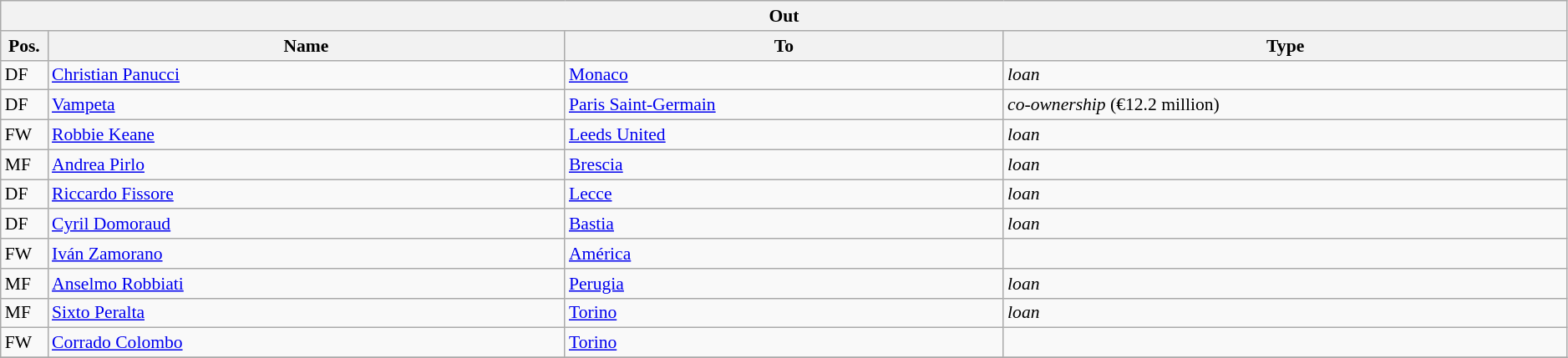<table class="wikitable" style="font-size:90%;width:99%;">
<tr>
<th colspan="4">Out</th>
</tr>
<tr>
<th width=3%>Pos.</th>
<th width=33%>Name</th>
<th width=28%>To</th>
<th width=36%>Type</th>
</tr>
<tr>
<td>DF</td>
<td><a href='#'>Christian Panucci</a></td>
<td><a href='#'>Monaco</a></td>
<td><em>loan</em></td>
</tr>
<tr>
<td>DF</td>
<td><a href='#'>Vampeta</a></td>
<td><a href='#'>Paris Saint-Germain</a></td>
<td><em>co-ownership</em> (€12.2 million)</td>
</tr>
<tr>
<td>FW</td>
<td><a href='#'>Robbie Keane</a></td>
<td><a href='#'>Leeds United</a></td>
<td><em>loan</em></td>
</tr>
<tr>
<td>MF</td>
<td><a href='#'>Andrea Pirlo</a></td>
<td><a href='#'>Brescia</a></td>
<td><em>loan</em></td>
</tr>
<tr>
<td>DF</td>
<td><a href='#'>Riccardo Fissore</a></td>
<td><a href='#'>Lecce</a></td>
<td><em>loan</em></td>
</tr>
<tr>
<td>DF</td>
<td><a href='#'>Cyril Domoraud</a></td>
<td><a href='#'>Bastia</a></td>
<td><em>loan</em></td>
</tr>
<tr>
<td>FW</td>
<td><a href='#'>Iván Zamorano</a></td>
<td><a href='#'>América</a></td>
<td></td>
</tr>
<tr>
<td>MF</td>
<td><a href='#'>Anselmo Robbiati</a></td>
<td><a href='#'>Perugia</a></td>
<td><em>loan</em></td>
</tr>
<tr>
<td>MF</td>
<td><a href='#'>Sixto Peralta</a></td>
<td><a href='#'>Torino</a></td>
<td><em>loan</em></td>
</tr>
<tr>
<td>FW</td>
<td><a href='#'>Corrado Colombo</a></td>
<td><a href='#'>Torino</a></td>
<td></td>
</tr>
<tr>
</tr>
</table>
